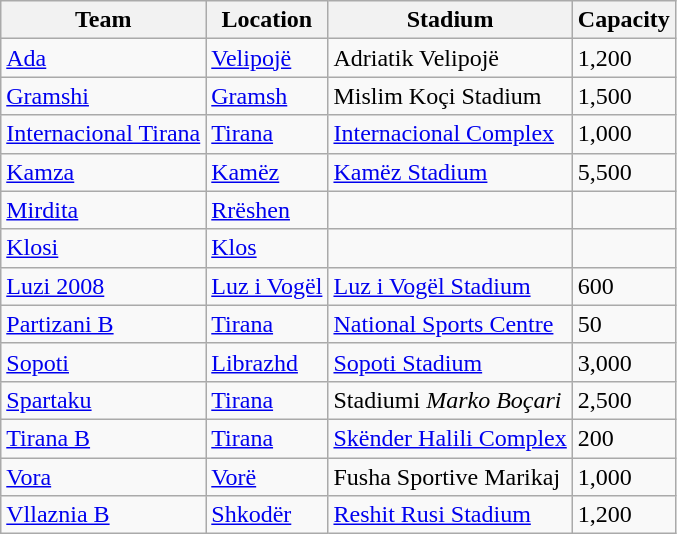<table class="wikitable sortable">
<tr>
<th>Team</th>
<th>Location</th>
<th>Stadium</th>
<th>Capacity</th>
</tr>
<tr>
<td><a href='#'>Ada</a></td>
<td><a href='#'>Velipojë</a></td>
<td>Adriatik Velipojë</td>
<td>1,200</td>
</tr>
<tr>
<td><a href='#'>Gramshi</a></td>
<td><a href='#'>Gramsh</a></td>
<td>Mislim Koçi Stadium</td>
<td>1,500</td>
</tr>
<tr>
<td><a href='#'>Internacional Tirana</a></td>
<td><a href='#'>Tirana</a></td>
<td><a href='#'>Internacional Complex</a></td>
<td>1,000</td>
</tr>
<tr>
<td><a href='#'>Kamza</a></td>
<td><a href='#'>Kamëz</a></td>
<td><a href='#'>Kamëz Stadium</a></td>
<td>5,500</td>
</tr>
<tr>
<td><a href='#'>Mirdita</a></td>
<td><a href='#'>Rrëshen</a></td>
<td></td>
<td></td>
</tr>
<tr>
<td><a href='#'>Klosi</a></td>
<td><a href='#'>Klos</a></td>
<td></td>
<td></td>
</tr>
<tr>
<td><a href='#'>Luzi 2008</a></td>
<td><a href='#'>Luz i Vogël</a></td>
<td><a href='#'>Luz i Vogël Stadium</a></td>
<td>600</td>
</tr>
<tr>
<td><a href='#'>Partizani B</a></td>
<td><a href='#'>Tirana</a></td>
<td><a href='#'>National Sports Centre</a></td>
<td>50</td>
</tr>
<tr>
<td><a href='#'>Sopoti</a></td>
<td><a href='#'>Librazhd</a></td>
<td><a href='#'>Sopoti Stadium</a></td>
<td>3,000</td>
</tr>
<tr>
<td><a href='#'>Spartaku</a></td>
<td><a href='#'>Tirana</a></td>
<td>Stadiumi <em>Marko Boçari</em></td>
<td>2,500</td>
</tr>
<tr>
<td><a href='#'>Tirana B</a></td>
<td><a href='#'>Tirana</a></td>
<td><a href='#'>Skënder Halili Complex</a></td>
<td>200</td>
</tr>
<tr>
<td><a href='#'>Vora</a></td>
<td><a href='#'>Vorë</a></td>
<td>Fusha Sportive Marikaj</td>
<td>1,000</td>
</tr>
<tr>
<td><a href='#'>Vllaznia B</a></td>
<td><a href='#'>Shkodër</a></td>
<td><a href='#'>Reshit Rusi Stadium</a></td>
<td>1,200</td>
</tr>
</table>
